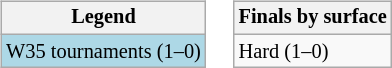<table>
<tr valign=top>
<td><br><table class=wikitable style="font-size:85%">
<tr>
<th>Legend</th>
</tr>
<tr style="background:lightblue;">
<td>W35 tournaments (1–0)</td>
</tr>
</table>
</td>
<td><br><table class=wikitable style="font-size:85%">
<tr>
<th>Finals by surface</th>
</tr>
<tr>
<td>Hard (1–0)</td>
</tr>
</table>
</td>
</tr>
</table>
